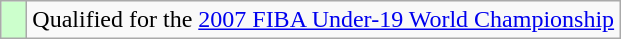<table class="wikitable">
<tr>
<td width=10px bgcolor="#ccffcc"></td>
<td>Qualified for the <a href='#'>2007 FIBA Under-19 World Championship</a></td>
</tr>
</table>
